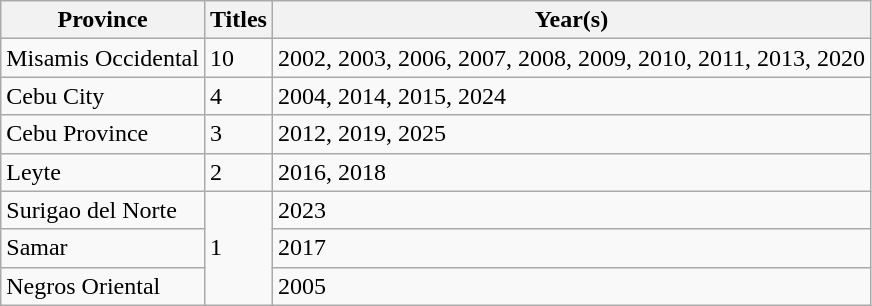<table class="wikitable sortable">
<tr>
<th>Province</th>
<th>Titles</th>
<th>Year(s)</th>
</tr>
<tr>
<td>Misamis Occidental</td>
<td>10</td>
<td>2002, 2003, 2006, 2007, 2008, 2009, 2010, 2011, 2013, 2020</td>
</tr>
<tr>
<td>Cebu City</td>
<td>4</td>
<td>2004, 2014, 2015, 2024</td>
</tr>
<tr>
<td>Cebu Province</td>
<td>3</td>
<td>2012, 2019, 2025</td>
</tr>
<tr>
<td>Leyte</td>
<td>2</td>
<td>2016, 2018</td>
</tr>
<tr>
<td>Surigao del Norte</td>
<td rowspan="3">1</td>
<td>2023</td>
</tr>
<tr>
<td>Samar</td>
<td>2017</td>
</tr>
<tr>
<td>Negros Oriental</td>
<td>2005</td>
</tr>
</table>
